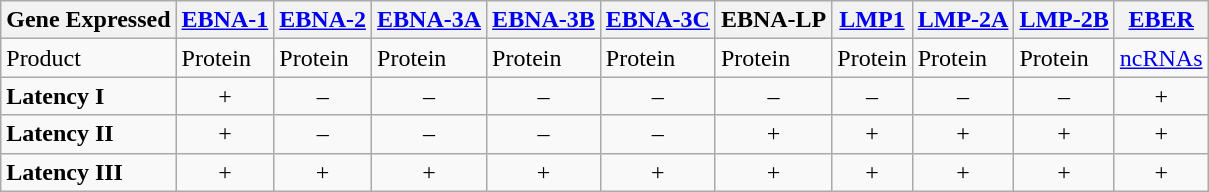<table class="wikitable">
<tr>
<th>Gene Expressed</th>
<th><a href='#'>EBNA-1</a></th>
<th><a href='#'>EBNA-2</a></th>
<th><a href='#'>EBNA-3A</a></th>
<th><a href='#'>EBNA-3B</a></th>
<th><a href='#'>EBNA-3C</a></th>
<th>EBNA-LP</th>
<th><a href='#'>LMP1</a></th>
<th><a href='#'>LMP-2A</a></th>
<th><a href='#'>LMP-2B</a></th>
<th><a href='#'>EBER</a></th>
</tr>
<tr>
<td>Product</td>
<td>Protein</td>
<td>Protein</td>
<td>Protein</td>
<td>Protein</td>
<td>Protein</td>
<td>Protein</td>
<td>Protein</td>
<td>Protein</td>
<td>Protein</td>
<td><a href='#'>ncRNAs</a></td>
</tr>
<tr>
<td><strong>Latency I</strong></td>
<td align="center">+</td>
<td align="center">–</td>
<td align="center">–</td>
<td align="center">–</td>
<td align="center">–</td>
<td align="center">–</td>
<td align="center">–</td>
<td align="center">–</td>
<td align="center">–</td>
<td align="center">+</td>
</tr>
<tr>
<td><strong>Latency II</strong></td>
<td align="center">+</td>
<td align="center">–</td>
<td align="center">–</td>
<td align="center">–</td>
<td align="center">–</td>
<td align="center">+</td>
<td align="center">+</td>
<td align="center">+</td>
<td align="center">+</td>
<td align="center">+</td>
</tr>
<tr>
<td><strong>Latency III</strong></td>
<td align="center">+</td>
<td align="center">+</td>
<td align="center">+</td>
<td align="center">+</td>
<td align="center">+</td>
<td align="center">+</td>
<td align="center">+</td>
<td align="center">+</td>
<td align="center">+</td>
<td align="center">+</td>
</tr>
</table>
